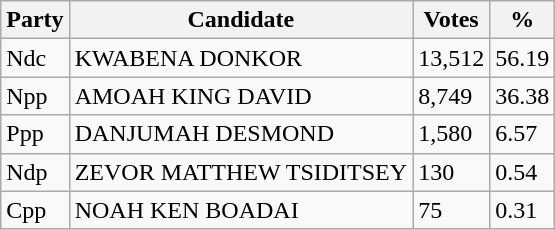<table class="wikitable">
<tr>
<th><strong>Party</strong></th>
<th><strong>Candidate</strong></th>
<th><strong>Votes</strong></th>
<th><strong>%</strong></th>
</tr>
<tr>
<td>Ndc</td>
<td>KWABENA DONKOR</td>
<td>13,512</td>
<td>56.19</td>
</tr>
<tr>
<td>Npp</td>
<td>AMOAH KING DAVID</td>
<td>8,749</td>
<td>36.38</td>
</tr>
<tr>
<td>Ppp</td>
<td>DANJUMAH DESMOND</td>
<td>1,580</td>
<td>6.57</td>
</tr>
<tr>
<td>Ndp</td>
<td>ZEVOR MATTHEW TSIDITSEY</td>
<td>130</td>
<td>0.54</td>
</tr>
<tr>
<td>Cpp</td>
<td>NOAH KEN BOADAI</td>
<td>75</td>
<td>0.31</td>
</tr>
</table>
